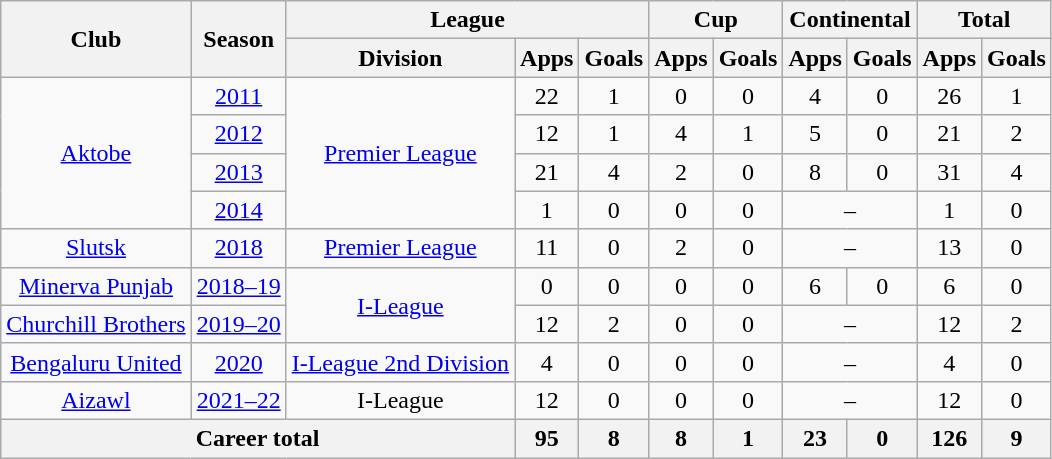<table class="wikitable" style="text-align: center;">
<tr>
<th rowspan="2">Club</th>
<th rowspan="2">Season</th>
<th colspan="3">League</th>
<th colspan="2">Cup</th>
<th colspan="2">Continental</th>
<th colspan="2">Total</th>
</tr>
<tr>
<th>Division</th>
<th>Apps</th>
<th>Goals</th>
<th>Apps</th>
<th>Goals</th>
<th>Apps</th>
<th>Goals</th>
<th>Apps</th>
<th>Goals</th>
</tr>
<tr>
<td rowspan="4"><a href='#'>Aktobe</a></td>
<td><a href='#'>2011</a></td>
<td rowspan="4"><a href='#'>Premier League</a></td>
<td>22</td>
<td>1</td>
<td>0</td>
<td>0</td>
<td>4</td>
<td>0</td>
<td>26</td>
<td>1</td>
</tr>
<tr>
<td><a href='#'>2012</a></td>
<td>12</td>
<td>1</td>
<td>4</td>
<td>1</td>
<td>5</td>
<td>0</td>
<td>21</td>
<td>2</td>
</tr>
<tr>
<td><a href='#'>2013</a></td>
<td>21</td>
<td>4</td>
<td>2</td>
<td>0</td>
<td>8</td>
<td>0</td>
<td>31</td>
<td>4</td>
</tr>
<tr>
<td><a href='#'>2014</a></td>
<td>1</td>
<td>0</td>
<td>0</td>
<td>0</td>
<td colspan="2">–</td>
<td>1</td>
<td>0</td>
</tr>
<tr>
<td rowspan="1"><a href='#'>Slutsk</a></td>
<td><a href='#'>2018</a></td>
<td rowspan="1"><a href='#'>Premier League</a></td>
<td>11</td>
<td>0</td>
<td>2</td>
<td>0</td>
<td colspan="2">–</td>
<td>13</td>
<td>0</td>
</tr>
<tr>
<td rowspan="1"><a href='#'>Minerva Punjab</a></td>
<td><a href='#'>2018–19</a></td>
<td rowspan="2"><a href='#'>I-League</a></td>
<td>0</td>
<td>0</td>
<td>0</td>
<td>0</td>
<td>6</td>
<td>0</td>
<td>6</td>
<td>0</td>
</tr>
<tr>
<td rowspan="1"><a href='#'>Churchill Brothers</a></td>
<td><a href='#'>2019–20</a></td>
<td>12</td>
<td>2</td>
<td>0</td>
<td>0</td>
<td colspan="2">–</td>
<td>12</td>
<td>2</td>
</tr>
<tr>
<td rowspan="1"><a href='#'>Bengaluru United</a></td>
<td><a href='#'>2020</a></td>
<td rowspan="1"><a href='#'>I-League 2nd Division</a></td>
<td>4</td>
<td>0</td>
<td>0</td>
<td>0</td>
<td colspan="2">–</td>
<td>4</td>
<td>0</td>
</tr>
<tr>
<td rowapan="1"><a href='#'>Aizawl</a></td>
<td><a href='#'>2021–22</a></td>
<td rowspan="1">I-League</td>
<td>12</td>
<td>0</td>
<td>0</td>
<td>0</td>
<td colspan="2">–</td>
<td>12</td>
<td>0</td>
</tr>
<tr>
<th colspan="3">Career total</th>
<th>95</th>
<th>8</th>
<th>8</th>
<th>1</th>
<th>23</th>
<th>0</th>
<th>126</th>
<th>9</th>
</tr>
</table>
